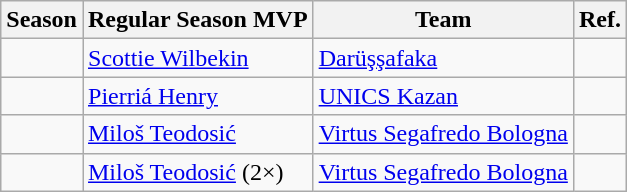<table class="wikitable sortable">
<tr>
<th>Season</th>
<th>Regular Season MVP</th>
<th>Team</th>
<th>Ref.</th>
</tr>
<tr>
<td></td>
<td> <a href='#'>Scottie Wilbekin</a> </td>
<td> <a href='#'>Darüşşafaka</a></td>
<td></td>
</tr>
<tr>
<td></td>
<td> <a href='#'>Pierriá Henry</a> </td>
<td> <a href='#'>UNICS Kazan</a></td>
<td></td>
</tr>
<tr>
<td></td>
<td> <a href='#'>Miloš Teodosić</a></td>
<td> <a href='#'>Virtus Segafredo Bologna</a></td>
<td></td>
</tr>
<tr>
<td></td>
<td> <a href='#'>Miloš Teodosić</a> (2×)</td>
<td> <a href='#'>Virtus Segafredo Bologna</a></td>
<td></td>
</tr>
</table>
